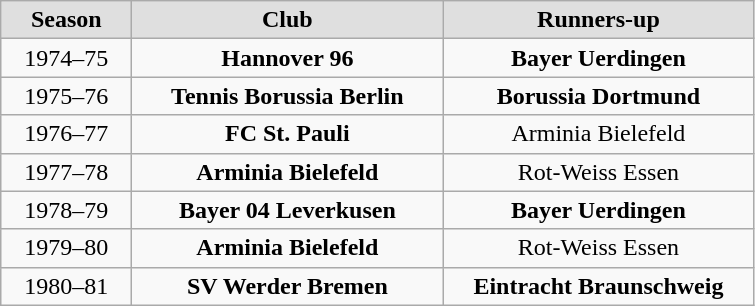<table class="wikitable">
<tr align="center" bgcolor="#dfdfdf">
<td width="80"><strong>Season</strong></td>
<td width="200"><strong>Club</strong></td>
<td width="200"><strong>Runners-up</strong></td>
</tr>
<tr align="center">
<td>1974–75</td>
<td><strong>Hannover 96</strong></td>
<td><strong>Bayer Uerdingen</strong></td>
</tr>
<tr align="center">
<td>1975–76</td>
<td><strong>Tennis Borussia Berlin</strong></td>
<td><strong>Borussia Dortmund</strong></td>
</tr>
<tr align="center">
<td>1976–77</td>
<td><strong>FC St. Pauli</strong></td>
<td>Arminia Bielefeld</td>
</tr>
<tr align="center">
<td>1977–78</td>
<td><strong>Arminia Bielefeld</strong></td>
<td>Rot-Weiss Essen</td>
</tr>
<tr align="center">
<td>1978–79</td>
<td><strong>Bayer 04 Leverkusen</strong></td>
<td><strong>Bayer Uerdingen</strong></td>
</tr>
<tr align="center">
<td>1979–80</td>
<td><strong>Arminia Bielefeld</strong></td>
<td>Rot-Weiss Essen</td>
</tr>
<tr align="center">
<td>1980–81</td>
<td><strong>SV Werder Bremen</strong></td>
<td><strong>Eintracht Braunschweig</strong></td>
</tr>
</table>
